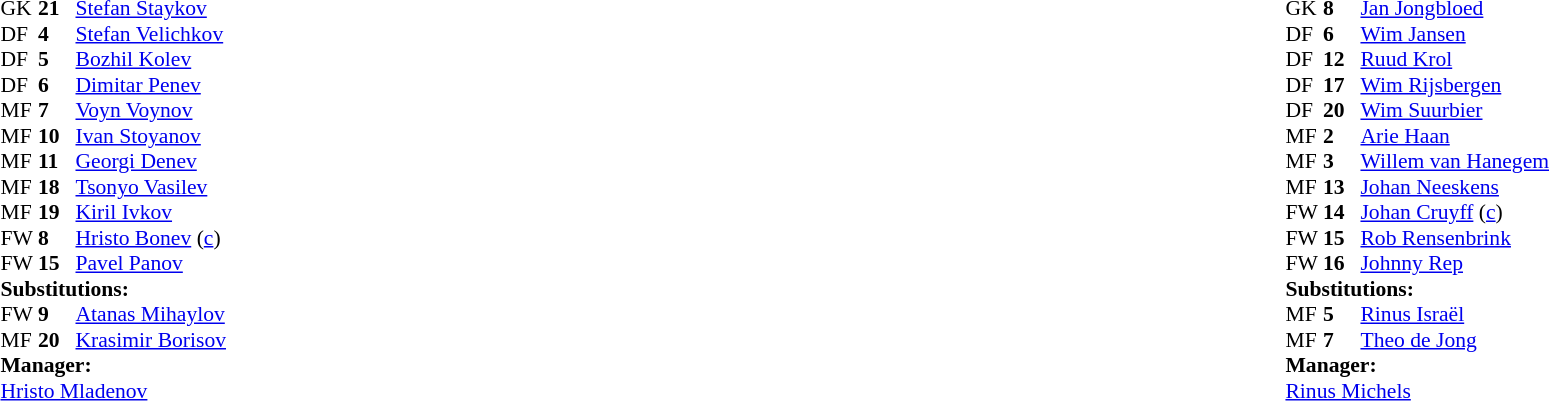<table width="100%">
<tr>
<td valign="top" width="50%"><br><table style="font-size: 90%" cellspacing="0" cellpadding="0">
<tr>
<th width="25"></th>
<th width="25"></th>
</tr>
<tr>
<td>GK</td>
<td><strong>21</strong></td>
<td><a href='#'>Stefan Staykov</a></td>
</tr>
<tr>
<td>DF</td>
<td><strong>4</strong></td>
<td><a href='#'>Stefan Velichkov</a></td>
<td></td>
</tr>
<tr>
<td>DF</td>
<td><strong>5</strong></td>
<td><a href='#'>Bozhil Kolev</a></td>
</tr>
<tr>
<td>DF</td>
<td><strong>6</strong></td>
<td><a href='#'>Dimitar Penev</a></td>
</tr>
<tr>
<td>MF</td>
<td><strong>7</strong></td>
<td><a href='#'>Voyn Voynov</a></td>
</tr>
<tr>
<td>MF</td>
<td><strong>10</strong></td>
<td><a href='#'>Ivan Stoyanov</a></td>
<td></td>
<td></td>
</tr>
<tr>
<td>MF</td>
<td><strong>11</strong></td>
<td><a href='#'>Georgi Denev</a></td>
<td></td>
</tr>
<tr>
<td>MF</td>
<td><strong>18</strong></td>
<td><a href='#'>Tsonyo Vasilev</a></td>
</tr>
<tr>
<td>MF</td>
<td><strong>19</strong></td>
<td><a href='#'>Kiril Ivkov</a></td>
</tr>
<tr>
<td>FW</td>
<td><strong>8</strong></td>
<td><a href='#'>Hristo Bonev</a> (<a href='#'>c</a>)</td>
</tr>
<tr>
<td>FW</td>
<td><strong>15</strong></td>
<td><a href='#'>Pavel Panov</a></td>
<td></td>
<td></td>
</tr>
<tr>
<td colspan=3><strong>Substitutions:</strong></td>
</tr>
<tr>
<td>FW</td>
<td><strong>9</strong></td>
<td><a href='#'>Atanas Mihaylov</a></td>
<td></td>
<td></td>
</tr>
<tr>
<td>MF</td>
<td><strong>20</strong></td>
<td><a href='#'>Krasimir Borisov</a></td>
<td></td>
<td></td>
</tr>
<tr>
<td colspan=3><strong>Manager:</strong></td>
</tr>
<tr>
<td colspan="4"><a href='#'>Hristo Mladenov</a></td>
</tr>
</table>
</td>
<td valign="top" width="50%"><br><table style="font-size: 90%" cellspacing="0" cellpadding="0" align=center>
<tr>
<td colspan="4"></td>
</tr>
<tr>
<th width="25"></th>
<th width="25"></th>
</tr>
<tr>
<td>GK</td>
<td><strong>8</strong></td>
<td><a href='#'>Jan Jongbloed</a></td>
</tr>
<tr>
<td>DF</td>
<td><strong>6</strong></td>
<td><a href='#'>Wim Jansen</a></td>
<td></td>
</tr>
<tr>
<td>DF</td>
<td><strong>12</strong></td>
<td><a href='#'>Ruud Krol</a></td>
</tr>
<tr>
<td>DF</td>
<td><strong>17</strong></td>
<td><a href='#'>Wim Rijsbergen</a></td>
</tr>
<tr>
<td>DF</td>
<td><strong>20</strong></td>
<td><a href='#'>Wim Suurbier</a></td>
</tr>
<tr>
<td>MF</td>
<td><strong>2</strong></td>
<td><a href='#'>Arie Haan</a></td>
</tr>
<tr>
<td>MF</td>
<td><strong>3</strong></td>
<td><a href='#'>Willem van Hanegem</a></td>
<td></td>
<td></td>
</tr>
<tr>
<td>MF</td>
<td><strong>13</strong></td>
<td><a href='#'>Johan Neeskens</a></td>
<td></td>
<td></td>
</tr>
<tr>
<td>FW</td>
<td><strong>14</strong></td>
<td><a href='#'>Johan Cruyff</a> (<a href='#'>c</a>)</td>
<td></td>
</tr>
<tr>
<td>FW</td>
<td><strong>15</strong></td>
<td><a href='#'>Rob Rensenbrink</a></td>
</tr>
<tr>
<td>FW</td>
<td><strong>16</strong></td>
<td><a href='#'>Johnny Rep</a></td>
</tr>
<tr>
<td colspan=3><strong>Substitutions:</strong></td>
</tr>
<tr>
<td>MF</td>
<td><strong>5</strong></td>
<td><a href='#'>Rinus Israël</a></td>
<td></td>
<td></td>
</tr>
<tr>
<td>MF</td>
<td><strong>7</strong></td>
<td><a href='#'>Theo de Jong</a></td>
<td></td>
<td></td>
</tr>
<tr>
<td colspan=3><strong>Manager:</strong></td>
</tr>
<tr>
<td colspan="4"><a href='#'>Rinus Michels</a></td>
</tr>
</table>
</td>
</tr>
</table>
